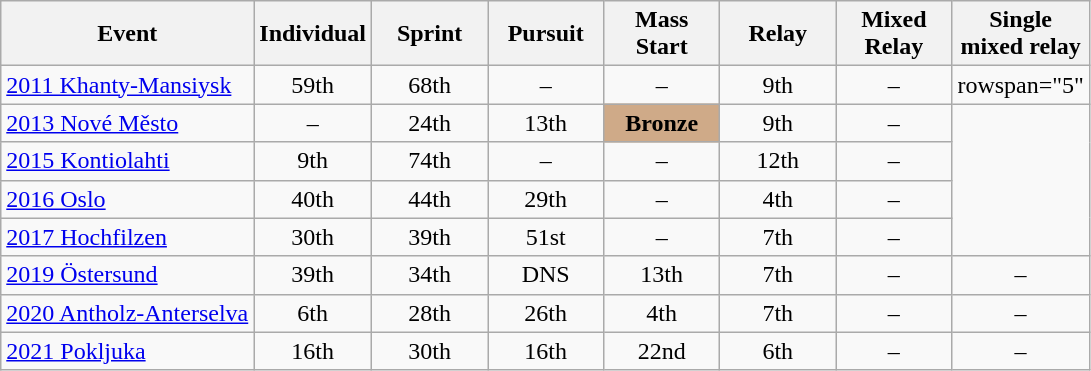<table class="wikitable" style="text-align: center;">
<tr ">
<th>Event</th>
<th style="text-align:center; width:70px;">Individual</th>
<th style="text-align:center; width:70px;">Sprint</th>
<th style="text-align:center; width:70px;">Pursuit</th>
<th style="text-align:center; width:70px;">Mass Start</th>
<th style="text-align:center; width:70px;">Relay</th>
<th style="text-align:center; width:70px;">Mixed Relay</th>
<th style="text-align:center; width:70px;">Single mixed relay</th>
</tr>
<tr>
<td align=left> <a href='#'>2011 Khanty-Mansiysk</a></td>
<td>59th</td>
<td>68th</td>
<td>–</td>
<td>–</td>
<td>9th</td>
<td>–</td>
<td>rowspan="5" </td>
</tr>
<tr>
<td align=left> <a href='#'>2013 Nové Město</a></td>
<td>–</td>
<td>24th</td>
<td>13th</td>
<td style="background:#cfaa88;"><strong>Bronze</strong></td>
<td>9th</td>
<td>–</td>
</tr>
<tr>
<td align=left> <a href='#'>2015 Kontiolahti</a></td>
<td>9th</td>
<td>74th</td>
<td>–</td>
<td>–</td>
<td>12th</td>
<td>–</td>
</tr>
<tr>
<td align=left> <a href='#'>2016 Oslo</a></td>
<td>40th</td>
<td>44th</td>
<td>29th</td>
<td>–</td>
<td>4th</td>
<td>–</td>
</tr>
<tr>
<td align=left> <a href='#'>2017 Hochfilzen</a></td>
<td>30th</td>
<td>39th</td>
<td>51st</td>
<td>–</td>
<td>7th</td>
<td>–</td>
</tr>
<tr>
<td align=left> <a href='#'>2019 Östersund</a></td>
<td>39th</td>
<td>34th</td>
<td>DNS</td>
<td>13th</td>
<td>7th</td>
<td>–</td>
<td>–</td>
</tr>
<tr>
<td align=left> <a href='#'>2020 Antholz-Anterselva</a></td>
<td>6th</td>
<td>28th</td>
<td>26th</td>
<td>4th</td>
<td>7th</td>
<td>–</td>
<td>–</td>
</tr>
<tr>
<td align=left> <a href='#'>2021 Pokljuka</a></td>
<td>16th</td>
<td>30th</td>
<td>16th</td>
<td>22nd</td>
<td>6th</td>
<td>–</td>
<td>–</td>
</tr>
</table>
